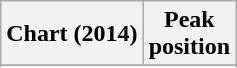<table class="wikitable">
<tr>
<th>Chart (2014)</th>
<th>Peak<br> position<br></th>
</tr>
<tr>
</tr>
<tr>
</tr>
<tr>
</tr>
<tr>
</tr>
<tr>
</tr>
<tr>
</tr>
<tr>
</tr>
</table>
